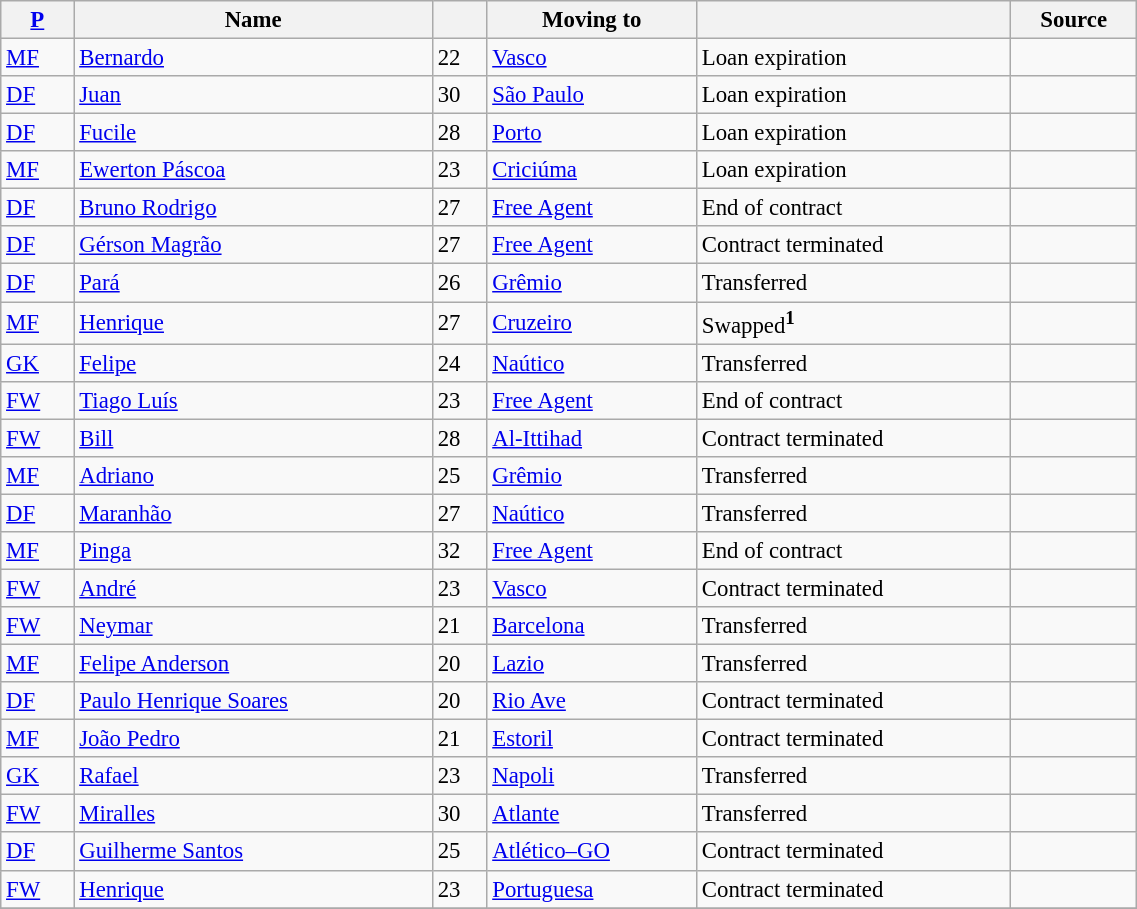<table class="wikitable sortable" style="width:60%; text-align:center; font-size:95%; text-align:left;">
<tr>
<th><a href='#'>P</a></th>
<th>Name</th>
<th></th>
<th>Moving to</th>
<th></th>
<th>Source</th>
</tr>
<tr>
<td><a href='#'>MF</a></td>
<td style="text-align:left;"> <a href='#'>Bernardo</a></td>
<td>22</td>
<td style="text-align:left;"><a href='#'>Vasco</a></td>
<td>Loan expiration</td>
<td></td>
</tr>
<tr>
<td><a href='#'>DF</a></td>
<td style="text-align:left;"> <a href='#'>Juan</a></td>
<td>30</td>
<td style="text-align:left;"><a href='#'>São Paulo</a></td>
<td>Loan expiration</td>
<td></td>
</tr>
<tr>
<td><a href='#'>DF</a></td>
<td style="text-align:left;"> <a href='#'>Fucile</a></td>
<td>28</td>
<td style="text-align:left;"><a href='#'>Porto</a> </td>
<td>Loan expiration</td>
<td></td>
</tr>
<tr>
<td><a href='#'>MF</a></td>
<td style="text-align:left;"> <a href='#'>Ewerton Páscoa</a></td>
<td>23</td>
<td style="text-align:left;"><a href='#'>Criciúma</a></td>
<td>Loan expiration</td>
<td></td>
</tr>
<tr>
<td><a href='#'>DF</a></td>
<td style="text-align:left;"> <a href='#'>Bruno Rodrigo</a></td>
<td>27</td>
<td style="text-align:left;"><a href='#'>Free Agent</a></td>
<td>End of contract</td>
<td></td>
</tr>
<tr>
<td><a href='#'>DF</a></td>
<td style="text-align:left;"> <a href='#'>Gérson Magrão</a></td>
<td>27</td>
<td style="text-align:left;"><a href='#'>Free Agent</a></td>
<td>Contract terminated</td>
<td></td>
</tr>
<tr>
<td><a href='#'>DF</a></td>
<td style="text-align:left;"> <a href='#'>Pará</a></td>
<td>26</td>
<td style="text-align:left;"><a href='#'>Grêmio</a></td>
<td>Transferred</td>
<td></td>
</tr>
<tr>
<td><a href='#'>MF</a></td>
<td style="text-align:left;"> <a href='#'>Henrique</a></td>
<td>27</td>
<td style="text-align:left;"><a href='#'>Cruzeiro</a></td>
<td>Swapped<sup><strong>1</strong></sup></td>
<td></td>
</tr>
<tr>
<td><a href='#'>GK</a></td>
<td style="text-align:left;"> <a href='#'>Felipe</a></td>
<td>24</td>
<td style="text-align:left;"><a href='#'>Naútico</a></td>
<td>Transferred</td>
<td></td>
</tr>
<tr>
<td><a href='#'>FW</a></td>
<td style="text-align:left;"> <a href='#'>Tiago Luís</a></td>
<td>23</td>
<td style="text-align:left;"><a href='#'>Free Agent</a></td>
<td>End of contract</td>
<td></td>
</tr>
<tr>
<td><a href='#'>FW</a></td>
<td style="text-align:left;"> <a href='#'>Bill</a></td>
<td>28</td>
<td style="text-align:left;"><a href='#'>Al-Ittihad</a> </td>
<td>Contract terminated</td>
<td></td>
</tr>
<tr>
<td><a href='#'>MF</a></td>
<td style="text-align:left;"> <a href='#'>Adriano</a></td>
<td>25</td>
<td style="text-align:left;"><a href='#'>Grêmio</a></td>
<td>Transferred</td>
<td></td>
</tr>
<tr>
<td><a href='#'>DF</a></td>
<td style="text-align:left;"> <a href='#'>Maranhão</a></td>
<td>27</td>
<td style="text-align:left;"><a href='#'>Naútico</a></td>
<td>Transferred</td>
<td></td>
</tr>
<tr>
<td><a href='#'>MF</a></td>
<td style="text-align:left;"> <a href='#'>Pinga</a></td>
<td>32</td>
<td style="text-align:left;"><a href='#'>Free Agent</a></td>
<td>End of contract</td>
<td></td>
</tr>
<tr>
<td><a href='#'>FW</a></td>
<td style="text-align:left;"> <a href='#'>André</a></td>
<td>23</td>
<td style="text-align:left;"><a href='#'>Vasco</a></td>
<td>Contract terminated</td>
<td></td>
</tr>
<tr>
<td><a href='#'>FW</a></td>
<td style="text-align:left;"> <a href='#'>Neymar</a></td>
<td>21</td>
<td style="text-align:left;"><a href='#'>Barcelona</a> </td>
<td>Transferred</td>
<td></td>
</tr>
<tr>
<td><a href='#'>MF</a></td>
<td style="text-align:left;"> <a href='#'>Felipe Anderson</a></td>
<td>20</td>
<td style="text-align:left;"><a href='#'>Lazio</a> </td>
<td>Transferred</td>
<td></td>
</tr>
<tr>
<td><a href='#'>DF</a></td>
<td style="text-align:left;"> <a href='#'>Paulo Henrique Soares</a></td>
<td>20</td>
<td style="text-align:left;"><a href='#'>Rio Ave</a> </td>
<td>Contract terminated</td>
<td></td>
</tr>
<tr>
<td><a href='#'>MF</a></td>
<td style="text-align:left;"> <a href='#'>João Pedro</a></td>
<td>21</td>
<td style="text-align:left;"><a href='#'>Estoril</a> </td>
<td>Contract terminated</td>
<td></td>
</tr>
<tr>
<td><a href='#'>GK</a></td>
<td style="text-align:left;"> <a href='#'>Rafael</a></td>
<td>23</td>
<td style="text-align:left;"><a href='#'>Napoli</a> </td>
<td>Transferred</td>
<td></td>
</tr>
<tr>
<td><a href='#'>FW</a></td>
<td style="text-align:left;"> <a href='#'>Miralles</a></td>
<td>30</td>
<td style="text-align:left;"><a href='#'>Atlante</a> </td>
<td>Transferred</td>
<td></td>
</tr>
<tr>
<td><a href='#'>DF</a></td>
<td style="text-align:left;"> <a href='#'>Guilherme Santos</a></td>
<td>25</td>
<td style="text-align:left;"><a href='#'>Atlético–GO</a></td>
<td>Contract terminated</td>
<td></td>
</tr>
<tr>
<td><a href='#'>FW</a></td>
<td style="text-align:left;"> <a href='#'>Henrique</a></td>
<td>23</td>
<td style="text-align:left;"><a href='#'>Portuguesa</a></td>
<td>Contract terminated</td>
<td></td>
</tr>
<tr>
</tr>
</table>
